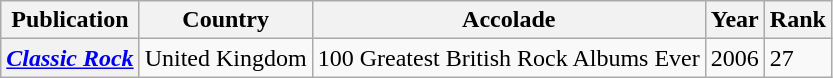<table class="wikitable plainrowheaders">
<tr>
<th>Publication</th>
<th>Country</th>
<th>Accolade</th>
<th>Year</th>
<th style="text-align:center;">Rank</th>
</tr>
<tr>
<th scope="row"><em><a href='#'>Classic Rock</a></em></th>
<td>United Kingdom</td>
<td>100 Greatest British Rock Albums Ever</td>
<td>2006</td>
<td>27</td>
</tr>
</table>
